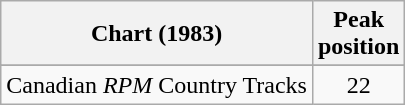<table class="wikitable sortable">
<tr>
<th align="left">Chart (1983)</th>
<th align="center">Peak<br>position</th>
</tr>
<tr>
</tr>
<tr>
</tr>
<tr>
</tr>
<tr>
<td align="left">Canadian <em>RPM</em> Country Tracks</td>
<td align="center">22</td>
</tr>
</table>
